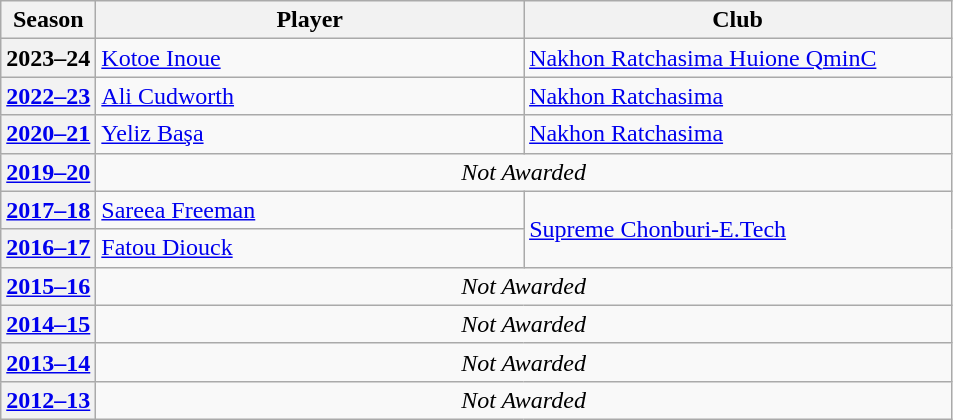<table class=wikitable>
<tr>
<th>Season</th>
<th width=45%>Player</th>
<th width=45%>Club</th>
</tr>
<tr>
<th>2023–24</th>
<td> <a href='#'>Kotoe Inoue</a></td>
<td><a href='#'>Nakhon Ratchasima Huione QminC</a></td>
</tr>
<tr>
<th><a href='#'>2022–23</a></th>
<td> <a href='#'>Ali Cudworth</a></td>
<td><a href='#'>Nakhon Ratchasima</a></td>
</tr>
<tr>
<th><a href='#'>2020–21</a></th>
<td> <a href='#'>Yeliz Başa</a></td>
<td><a href='#'>Nakhon Ratchasima</a></td>
</tr>
<tr>
<th><a href='#'>2019–20</a></th>
<td colspan=2 align=center><em>Not Awarded</em></td>
</tr>
<tr>
<th><a href='#'>2017–18</a></th>
<td> <a href='#'>Sareea Freeman</a></td>
<td rowspan="2"><a href='#'>Supreme Chonburi-E.Tech</a></td>
</tr>
<tr>
<th><a href='#'>2016–17</a></th>
<td> <a href='#'>Fatou Diouck</a></td>
</tr>
<tr>
<th><a href='#'>2015–16</a></th>
<td colspan=2 align=center><em>Not Awarded</em></td>
</tr>
<tr>
<th><a href='#'>2014–15</a></th>
<td colspan=2 align=center><em>Not Awarded</em></td>
</tr>
<tr>
<th><a href='#'>2013–14</a></th>
<td colspan=2 align=center><em>Not Awarded</em></td>
</tr>
<tr>
<th><a href='#'>2012–13</a></th>
<td colspan=2 align=center><em>Not Awarded</em></td>
</tr>
</table>
